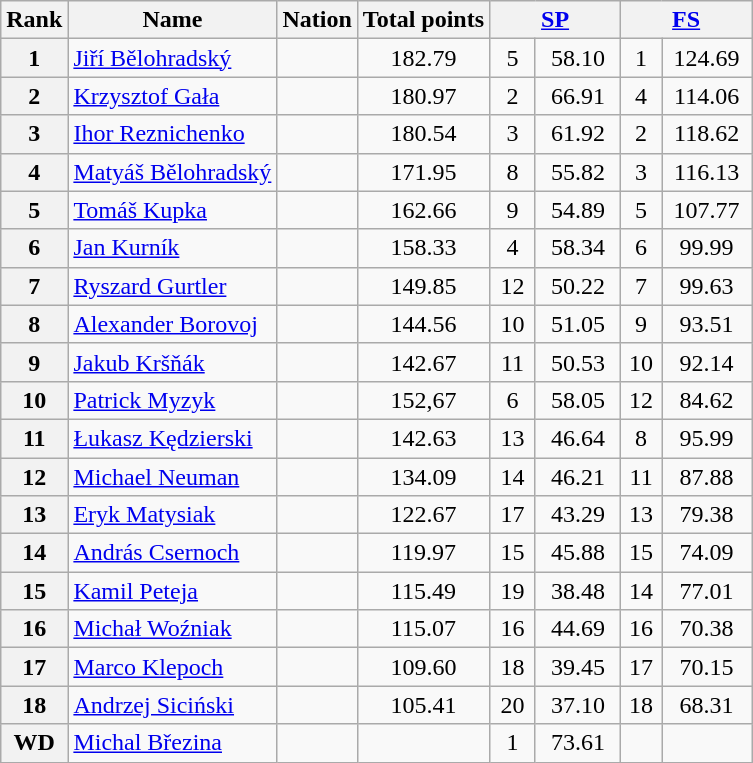<table class="wikitable sortable">
<tr>
<th>Rank</th>
<th>Name</th>
<th>Nation</th>
<th>Total points</th>
<th colspan=2 width=80px><a href='#'>SP</a></th>
<th colspan=2 width=80px><a href='#'>FS</a></th>
</tr>
<tr>
<th>1</th>
<td><a href='#'>Jiří Bělohradský</a></td>
<td></td>
<td align=center>182.79</td>
<td align=center>5</td>
<td align=center>58.10</td>
<td align=center>1</td>
<td align=center>124.69</td>
</tr>
<tr>
<th>2</th>
<td><a href='#'>Krzysztof Gała</a></td>
<td></td>
<td align=center>180.97</td>
<td align=center>2</td>
<td align=center>66.91</td>
<td align=center>4</td>
<td align=center>114.06</td>
</tr>
<tr>
<th>3</th>
<td><a href='#'>Ihor Reznichenko</a></td>
<td></td>
<td align=center>180.54</td>
<td align=center>3</td>
<td align=center>61.92</td>
<td align=center>2</td>
<td align=center>118.62</td>
</tr>
<tr>
<th>4</th>
<td><a href='#'>Matyáš Bělohradský</a></td>
<td></td>
<td align=center>171.95</td>
<td align=center>8</td>
<td align=center>55.82</td>
<td align=center>3</td>
<td align=center>116.13</td>
</tr>
<tr>
<th>5</th>
<td><a href='#'>Tomáš Kupka</a></td>
<td></td>
<td align=center>162.66</td>
<td align=center>9</td>
<td align=center>54.89</td>
<td align=center>5</td>
<td align=center>107.77</td>
</tr>
<tr>
<th>6</th>
<td><a href='#'>Jan Kurník</a></td>
<td></td>
<td align=center>158.33</td>
<td align=center>4</td>
<td align=center>58.34</td>
<td align=center>6</td>
<td align=center>99.99</td>
</tr>
<tr>
<th>7</th>
<td><a href='#'>Ryszard Gurtler</a></td>
<td></td>
<td align=center>149.85</td>
<td align=center>12</td>
<td align=center>50.22</td>
<td align=center>7</td>
<td align=center>99.63</td>
</tr>
<tr>
<th>8</th>
<td><a href='#'>Alexander Borovoj</a></td>
<td></td>
<td align=center>144.56</td>
<td align=center>10</td>
<td align=center>51.05</td>
<td align=center>9</td>
<td align=center>93.51</td>
</tr>
<tr>
<th>9</th>
<td><a href='#'>Jakub Kršňák</a></td>
<td></td>
<td align=center>142.67</td>
<td align=center>11</td>
<td align=center>50.53</td>
<td align=center>10</td>
<td align=center>92.14</td>
</tr>
<tr>
<th>10</th>
<td><a href='#'>Patrick Myzyk</a></td>
<td></td>
<td align=center>152,67</td>
<td align=center>6</td>
<td align=center>58.05</td>
<td align=center>12</td>
<td align=center>84.62</td>
</tr>
<tr>
<th>11</th>
<td><a href='#'>Łukasz Kędzierski</a></td>
<td></td>
<td align=center>142.63</td>
<td align=center>13</td>
<td align=center>46.64</td>
<td align=center>8</td>
<td align=center>95.99</td>
</tr>
<tr>
<th>12</th>
<td><a href='#'>Michael Neuman</a></td>
<td></td>
<td align=center>134.09</td>
<td align=center>14</td>
<td align=center>46.21</td>
<td align=center>11</td>
<td align=center>87.88</td>
</tr>
<tr>
<th>13</th>
<td><a href='#'>Eryk Matysiak</a></td>
<td></td>
<td align=center>122.67</td>
<td align=center>17</td>
<td align=center>43.29</td>
<td align=center>13</td>
<td align=center>79.38</td>
</tr>
<tr>
<th>14</th>
<td><a href='#'>András Csernoch</a></td>
<td></td>
<td align=center>119.97</td>
<td align=center>15</td>
<td align=center>45.88</td>
<td align=center>15</td>
<td align=center>74.09</td>
</tr>
<tr>
<th>15</th>
<td><a href='#'>Kamil Peteja</a></td>
<td></td>
<td align=center>115.49</td>
<td align=center>19</td>
<td align=center>38.48</td>
<td align=center>14</td>
<td align=center>77.01</td>
</tr>
<tr>
<th>16</th>
<td><a href='#'>Michał Woźniak</a></td>
<td></td>
<td align=center>115.07</td>
<td align=center>16</td>
<td align=center>44.69</td>
<td align=center>16</td>
<td align=center>70.38</td>
</tr>
<tr>
<th>17</th>
<td><a href='#'>Marco Klepoch</a></td>
<td></td>
<td align=center>109.60</td>
<td align=center>18</td>
<td align=center>39.45</td>
<td align=center>17</td>
<td align=center>70.15</td>
</tr>
<tr>
<th>18</th>
<td><a href='#'>Andrzej Siciński</a></td>
<td></td>
<td align=center>105.41</td>
<td align=center>20</td>
<td align=center>37.10</td>
<td align=center>18</td>
<td align=center>68.31</td>
</tr>
<tr>
<th>WD</th>
<td><a href='#'>Michal Březina</a></td>
<td></td>
<td></td>
<td align=center>1</td>
<td align=center>73.61</td>
<td></td>
<td></td>
</tr>
</table>
